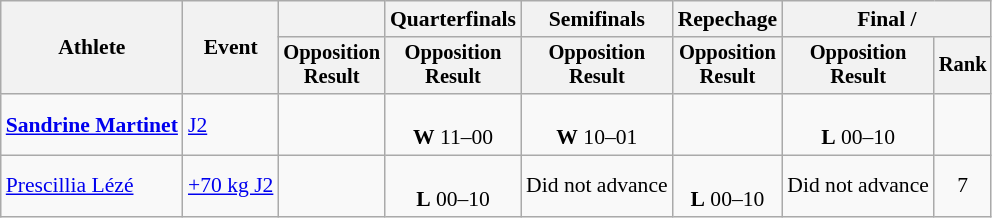<table class="wikitable" style="font-size:90%">
<tr>
<th rowspan="2">Athlete</th>
<th rowspan="2">Event</th>
<th></th>
<th>Quarterfinals</th>
<th>Semifinals</th>
<th>Repechage</th>
<th colspan="2">Final / </th>
</tr>
<tr style="font-size:95%">
<th>Opposition<br>Result</th>
<th>Opposition<br>Result</th>
<th>Opposition<br>Result</th>
<th>Opposition<br>Result</th>
<th>Opposition<br>Result</th>
<th>Rank</th>
</tr>
<tr align=center>
<td align=left><strong><a href='#'>Sandrine Martinet</a></strong></td>
<td align=left><a href='#'> J2</a></td>
<td></td>
<td><br><strong>W</strong> 11–00</td>
<td><br><strong>W</strong> 10–01</td>
<td></td>
<td><br><strong>L</strong> 00–10</td>
<td></td>
</tr>
<tr align=center>
<td align=left><a href='#'>Prescillia Lézé</a></td>
<td align=left><a href='#'>+70 kg J2</a></td>
<td></td>
<td><br><strong>L</strong> 00–10</td>
<td>Did not advance</td>
<td><br><strong>L</strong> 00–10</td>
<td>Did not advance</td>
<td>7</td>
</tr>
</table>
